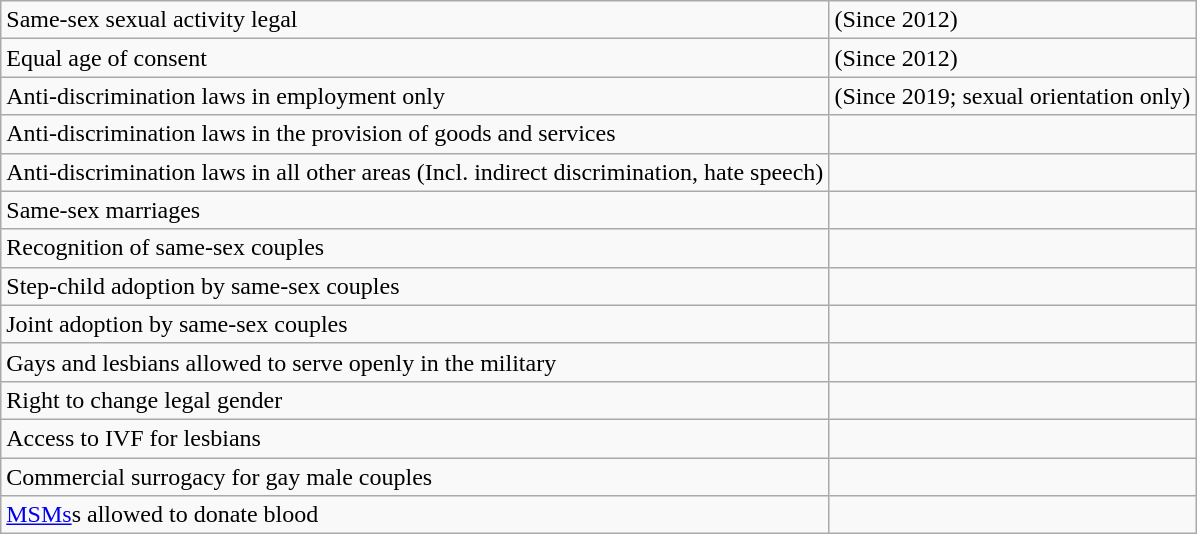<table class="wikitable">
<tr>
<td>Same-sex sexual activity legal</td>
<td> (Since 2012)</td>
</tr>
<tr>
<td>Equal age of consent</td>
<td> (Since 2012)</td>
</tr>
<tr>
<td>Anti-discrimination laws in employment only</td>
<td> (Since 2019; sexual orientation only)</td>
</tr>
<tr>
<td>Anti-discrimination laws in the provision of goods and services</td>
<td></td>
</tr>
<tr>
<td>Anti-discrimination laws in all other areas (Incl. indirect discrimination, hate speech)</td>
<td></td>
</tr>
<tr>
<td>Same-sex marriages</td>
<td></td>
</tr>
<tr>
<td>Recognition of same-sex couples</td>
<td></td>
</tr>
<tr>
<td>Step-child adoption by same-sex couples</td>
<td></td>
</tr>
<tr>
<td>Joint adoption by same-sex couples</td>
<td></td>
</tr>
<tr>
<td>Gays and lesbians allowed to serve openly in the military</td>
<td></td>
</tr>
<tr>
<td>Right to change legal gender</td>
<td></td>
</tr>
<tr>
<td>Access to IVF for lesbians</td>
<td></td>
</tr>
<tr>
<td>Commercial surrogacy for gay male couples</td>
<td></td>
</tr>
<tr>
<td><a href='#'>MSMs</a>s allowed to donate blood</td>
<td></td>
</tr>
</table>
